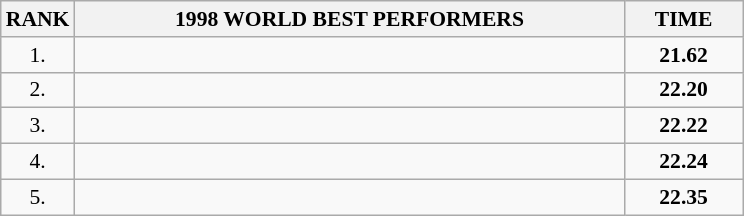<table class="wikitable" style="border-collapse: collapse; font-size: 90%;">
<tr>
<th>RANK</th>
<th align="center" style="width: 25em">1998 WORLD BEST PERFORMERS</th>
<th align="center" style="width: 5em">TIME</th>
</tr>
<tr>
<td align="center">1.</td>
<td></td>
<td align="center"><strong>21.62</strong></td>
</tr>
<tr>
<td align="center">2.</td>
<td></td>
<td align="center"><strong>22.20</strong></td>
</tr>
<tr>
<td align="center">3.</td>
<td></td>
<td align="center"><strong>22.22</strong></td>
</tr>
<tr>
<td align="center">4.</td>
<td></td>
<td align="center"><strong>22.24</strong></td>
</tr>
<tr>
<td align="center">5.</td>
<td></td>
<td align="center"><strong>22.35</strong></td>
</tr>
</table>
